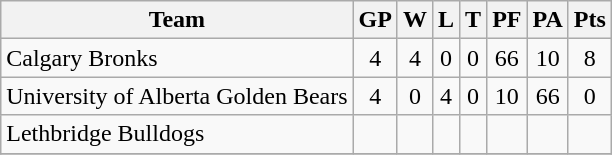<table class="wikitable">
<tr>
<th>Team</th>
<th>GP</th>
<th>W</th>
<th>L</th>
<th>T</th>
<th>PF</th>
<th>PA</th>
<th>Pts</th>
</tr>
<tr align="center">
<td align="left">Calgary Bronks</td>
<td>4</td>
<td>4</td>
<td>0</td>
<td>0</td>
<td>66</td>
<td>10</td>
<td>8</td>
</tr>
<tr align="center">
<td align="left">University of Alberta Golden Bears</td>
<td>4</td>
<td>0</td>
<td>4</td>
<td>0</td>
<td>10</td>
<td>66</td>
<td>0</td>
</tr>
<tr align="center">
<td align="left">Lethbridge Bulldogs</td>
<td></td>
<td></td>
<td></td>
<td></td>
<td></td>
<td></td>
<td></td>
</tr>
<tr align="center">
</tr>
</table>
